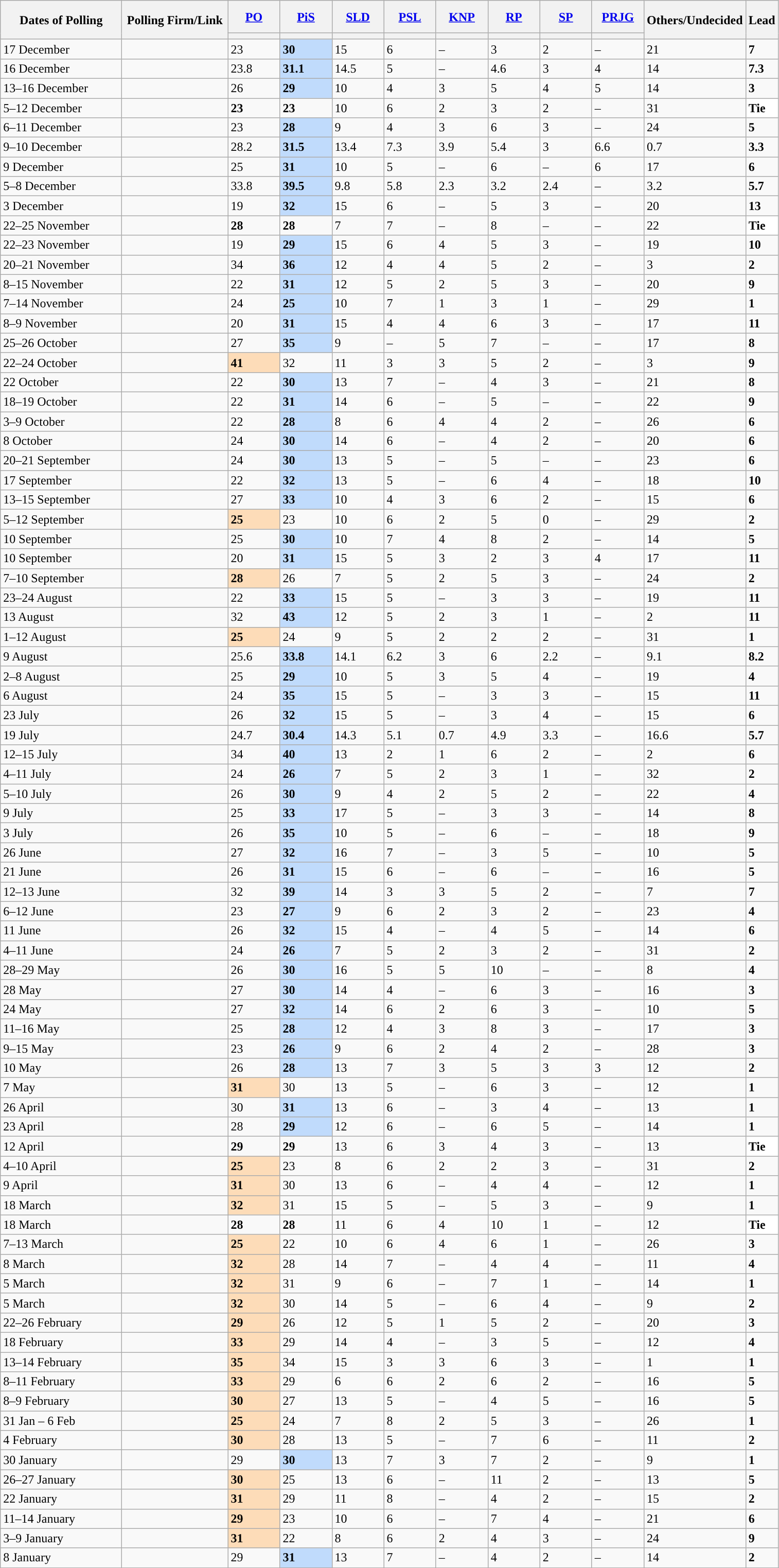<table class="wikitable sortable collapsible">
<tr style="height:42px; text-align:center; background-color:#E9E9E9">
<th rowspan="2" data-sort-type="date" style="width:150px;">Dates of Polling</th>
<th rowspan="2" style="width:130px;">Polling Firm/Link</th>
<th style="width:60px;" class="unsortable"><a href='#'>PO</a></th>
<th style="width:60px;" class="unsortable"><a href='#'>PiS</a></th>
<th style="width:60px;" class="unsortable"><a href='#'>SLD</a></th>
<th style="width:60px;" class="unsortable"><a href='#'>PSL</a></th>
<th style="width:60px;" class="unsortable"><a href='#'>KNP</a></th>
<th style="width:60px;" class="unsortable"><a href='#'>RP</a></th>
<th style="width:60px;" class="unsortable"><a href='#'>SP</a></th>
<th style="width:60px;" class="unsortable"><a href='#'>PRJG</a></th>
<th rowspan="2" data-sort-type="number" style="width:40px;">Others/Undecided</th>
<th rowspan="2" data-sort-type="number" style="width:30px;">Lead</th>
</tr>
<tr>
<th data-sort-type="number" style="height:1px; background:"></th>
<th data-sort-type="number" style="height:1px; background:"></th>
<th data-sort-type="number" style="height:1px; background:"></th>
<th data-sort-type="number" style="height:1px; background:"></th>
<th data-sort-type="number" style="height:1px; background:"></th>
<th data-sort-type="number" style="height:1px; background:"></th>
<th data-sort-type="number" style="height:1px; background:"></th>
<th data-sort-type="number" style="height:1px; background:"></th>
</tr>
<tr>
<td>17 December</td>
<td></td>
<td>23</td>
<td style="background:#C0DBFC"><strong>30</strong></td>
<td>15</td>
<td>6</td>
<td>–</td>
<td>3</td>
<td>2</td>
<td>–</td>
<td>21</td>
<td style="background:"><strong>7</strong></td>
</tr>
<tr>
<td>16 December</td>
<td></td>
<td>23.8</td>
<td style="background:#C0DBFC"><strong>31.1</strong></td>
<td>14.5</td>
<td>5</td>
<td>–</td>
<td>4.6</td>
<td>3</td>
<td>4</td>
<td>14</td>
<td style="background:"><strong>7.3</strong></td>
</tr>
<tr>
<td>13–16 December</td>
<td></td>
<td>26</td>
<td style="background:#C0DBFC"><strong>29</strong></td>
<td>10</td>
<td>4</td>
<td>3</td>
<td>5</td>
<td>4</td>
<td>5</td>
<td>14</td>
<td style="background:"><strong>3</strong></td>
</tr>
<tr>
<td>5–12 December</td>
<td></td>
<td><strong>23</strong></td>
<td><strong>23</strong></td>
<td>10</td>
<td>6</td>
<td>2</td>
<td>3</td>
<td>2</td>
<td>–</td>
<td>31</td>
<td style="background:white; color:black;"><strong>Tie</strong></td>
</tr>
<tr>
<td>6–11 December</td>
<td></td>
<td>23</td>
<td style="background:#C0DBFC"><strong>28</strong></td>
<td>9</td>
<td>4</td>
<td>3</td>
<td>6</td>
<td>3</td>
<td>–</td>
<td>24</td>
<td style="background:"><strong>5</strong></td>
</tr>
<tr>
<td>9–10 December</td>
<td></td>
<td>28.2</td>
<td style="background:#C0DBFC"><strong>31.5</strong></td>
<td>13.4</td>
<td>7.3</td>
<td>3.9</td>
<td>5.4</td>
<td>3</td>
<td>6.6</td>
<td>0.7</td>
<td style="background:"><strong>3.3</strong></td>
</tr>
<tr>
<td>9 December</td>
<td></td>
<td>25</td>
<td style="background:#C0DBFC"><strong>31</strong></td>
<td>10</td>
<td>5</td>
<td>–</td>
<td>6</td>
<td>–</td>
<td>6</td>
<td>17</td>
<td style="background:"><strong>6</strong></td>
</tr>
<tr>
<td>5–8 December</td>
<td></td>
<td>33.8</td>
<td style="background:#C0DBFC"><strong>39.5</strong></td>
<td>9.8</td>
<td>5.8</td>
<td>2.3</td>
<td>3.2</td>
<td>2.4</td>
<td>–</td>
<td>3.2</td>
<td style="background:"><strong>5.7</strong></td>
</tr>
<tr>
<td>3 December</td>
<td></td>
<td>19</td>
<td style="background:#C0DBFC"><strong>32</strong></td>
<td>15</td>
<td>6</td>
<td>–</td>
<td>5</td>
<td>3</td>
<td>–</td>
<td>20</td>
<td style="background:"><strong>13</strong></td>
</tr>
<tr>
<td>22–25 November</td>
<td></td>
<td><strong>28</strong></td>
<td><strong>28</strong></td>
<td>7</td>
<td>7</td>
<td>–</td>
<td>8</td>
<td>–</td>
<td>–</td>
<td>22</td>
<td style="background:white; color:black;"><strong>Tie</strong></td>
</tr>
<tr>
<td>22–23 November</td>
<td></td>
<td>19</td>
<td style="background:#C0DBFC"><strong>29</strong></td>
<td>15</td>
<td>6</td>
<td>4</td>
<td>5</td>
<td>3</td>
<td>–</td>
<td>19</td>
<td style="background:"><strong>10</strong></td>
</tr>
<tr>
<td>20–21 November</td>
<td></td>
<td>34</td>
<td style="background:#C0DBFC"><strong>36</strong></td>
<td>12</td>
<td>4</td>
<td>4</td>
<td>5</td>
<td>2</td>
<td>–</td>
<td>3</td>
<td style="background:"><strong>2</strong></td>
</tr>
<tr>
<td>8–15 November</td>
<td></td>
<td>22</td>
<td style="background:#C0DBFC"><strong>31</strong></td>
<td>12</td>
<td>5</td>
<td>2</td>
<td>5</td>
<td>3</td>
<td>–</td>
<td>20</td>
<td style="background:"><strong>9</strong></td>
</tr>
<tr>
<td>7–14 November</td>
<td></td>
<td>24</td>
<td style="background:#C0DBFC"><strong>25</strong></td>
<td>10</td>
<td>7</td>
<td>1</td>
<td>3</td>
<td>1</td>
<td>–</td>
<td>29</td>
<td style="background:"><strong>1</strong></td>
</tr>
<tr>
<td>8–9 November</td>
<td></td>
<td>20</td>
<td style="background:#C0DBFC"><strong>31</strong></td>
<td>15</td>
<td>4</td>
<td>4</td>
<td>6</td>
<td>3</td>
<td>–</td>
<td>17</td>
<td style="background:"><strong>11</strong></td>
</tr>
<tr>
<td>25–26 October</td>
<td></td>
<td>27</td>
<td style="background:#C0DBFC"><strong>35</strong></td>
<td>9</td>
<td>–</td>
<td>5</td>
<td>7</td>
<td>–</td>
<td>–</td>
<td>17</td>
<td style="background:"><strong>8</strong></td>
</tr>
<tr>
<td>22–24 October</td>
<td></td>
<td style="background:#FDDCB8"><strong>41</strong></td>
<td>32</td>
<td>11</td>
<td>3</td>
<td>3</td>
<td>5</td>
<td>2</td>
<td>–</td>
<td>3</td>
<td style="background:"><strong>9</strong></td>
</tr>
<tr>
<td>22 October</td>
<td></td>
<td>22</td>
<td style="background:#C0DBFC"><strong>30</strong></td>
<td>13</td>
<td>7</td>
<td>–</td>
<td>4</td>
<td>3</td>
<td>–</td>
<td>21</td>
<td style="background:"><strong>8</strong></td>
</tr>
<tr>
<td>18–19 October</td>
<td></td>
<td>22</td>
<td style="background:#C0DBFC"><strong>31</strong></td>
<td>14</td>
<td>6</td>
<td>–</td>
<td>5</td>
<td>–</td>
<td>–</td>
<td>22</td>
<td style="background:"><strong>9</strong></td>
</tr>
<tr>
<td>3–9 October</td>
<td></td>
<td>22</td>
<td style="background:#C0DBFC"><strong>28</strong></td>
<td>8</td>
<td>6</td>
<td>4</td>
<td>4</td>
<td>2</td>
<td>–</td>
<td>26</td>
<td style="background:"><strong>6</strong></td>
</tr>
<tr>
<td>8 October</td>
<td></td>
<td>24</td>
<td style="background:#C0DBFC"><strong>30</strong></td>
<td>14</td>
<td>6</td>
<td>–</td>
<td>4</td>
<td>2</td>
<td>–</td>
<td>20</td>
<td style="background:"><strong>6</strong></td>
</tr>
<tr>
<td>20–21 September</td>
<td></td>
<td>24</td>
<td style="background:#C0DBFC"><strong>30</strong></td>
<td>13</td>
<td>5</td>
<td>–</td>
<td>5</td>
<td>–</td>
<td>–</td>
<td>23</td>
<td style="background:"><strong>6</strong></td>
</tr>
<tr>
<td>17 September</td>
<td></td>
<td>22</td>
<td style="background:#C0DBFC"><strong>32</strong></td>
<td>13</td>
<td>5</td>
<td>–</td>
<td>6</td>
<td>4</td>
<td>–</td>
<td>18</td>
<td style="background:"><strong>10</strong></td>
</tr>
<tr>
<td>13–15 September</td>
<td></td>
<td>27</td>
<td style="background:#C0DBFC"><strong>33</strong></td>
<td>10</td>
<td>4</td>
<td>3</td>
<td>6</td>
<td>2</td>
<td>–</td>
<td>15</td>
<td style="background:"><strong>6</strong></td>
</tr>
<tr>
<td>5–12 September</td>
<td></td>
<td style="background:#FDDCB8"><strong>25</strong></td>
<td>23</td>
<td>10</td>
<td>6</td>
<td>2</td>
<td>5</td>
<td>0</td>
<td>–</td>
<td>29</td>
<td style="background:"><strong>2</strong></td>
</tr>
<tr>
<td>10 September</td>
<td></td>
<td>25</td>
<td style="background:#C0DBFC"><strong>30</strong></td>
<td>10</td>
<td>7</td>
<td>4</td>
<td>8</td>
<td>2</td>
<td>–</td>
<td>14</td>
<td style="background:"><strong>5</strong></td>
</tr>
<tr>
<td>10 September</td>
<td></td>
<td>20</td>
<td style="background:#C0DBFC"><strong>31</strong></td>
<td>15</td>
<td>5</td>
<td>3</td>
<td>2</td>
<td>3</td>
<td>4</td>
<td>17</td>
<td style="background:"><strong>11</strong></td>
</tr>
<tr>
<td>7–10 September</td>
<td></td>
<td style="background:#FDDCB8"><strong>28</strong></td>
<td>26</td>
<td>7</td>
<td>5</td>
<td>2</td>
<td>5</td>
<td>3</td>
<td>–</td>
<td>24</td>
<td style="background:"><strong>2</strong></td>
</tr>
<tr>
<td>23–24 August</td>
<td></td>
<td>22</td>
<td style="background:#C0DBFC"><strong>33</strong></td>
<td>15</td>
<td>5</td>
<td>–</td>
<td>3</td>
<td>3</td>
<td>–</td>
<td>19</td>
<td style="background:"><strong>11</strong></td>
</tr>
<tr>
<td>13 August</td>
<td></td>
<td>32</td>
<td style="background:#C0DBFC"><strong>43</strong></td>
<td>12</td>
<td>5</td>
<td>2</td>
<td>3</td>
<td>1</td>
<td>–</td>
<td>2</td>
<td style="background:"><strong>11</strong></td>
</tr>
<tr>
<td>1–12 August</td>
<td></td>
<td style="background:#FDDCB8"><strong>25</strong></td>
<td>24</td>
<td>9</td>
<td>5</td>
<td>2</td>
<td>2</td>
<td>2</td>
<td>–</td>
<td>31</td>
<td style="background:"><strong>1</strong></td>
</tr>
<tr>
<td>9 August</td>
<td></td>
<td>25.6</td>
<td style="background:#C0DBFC"><strong>33.8</strong></td>
<td>14.1</td>
<td>6.2</td>
<td>3</td>
<td>6</td>
<td>2.2</td>
<td>–</td>
<td>9.1</td>
<td style="background:"><strong>8.2</strong></td>
</tr>
<tr>
<td>2–8 August</td>
<td></td>
<td>25</td>
<td style="background:#C0DBFC"><strong>29</strong></td>
<td>10</td>
<td>5</td>
<td>3</td>
<td>5</td>
<td>4</td>
<td>–</td>
<td>19</td>
<td style="background:"><strong>4</strong></td>
</tr>
<tr>
<td>6 August</td>
<td></td>
<td>24</td>
<td style="background:#C0DBFC"><strong>35</strong></td>
<td>15</td>
<td>5</td>
<td>–</td>
<td>3</td>
<td>3</td>
<td>–</td>
<td>15</td>
<td style="background:"><strong>11</strong></td>
</tr>
<tr>
<td>23 July</td>
<td></td>
<td>26</td>
<td style="background:#C0DBFC"><strong>32</strong></td>
<td>15</td>
<td>5</td>
<td>–</td>
<td>3</td>
<td>4</td>
<td>–</td>
<td>15</td>
<td style="background:"><strong>6</strong></td>
</tr>
<tr>
<td>19 July</td>
<td></td>
<td>24.7</td>
<td style="background:#C0DBFC"><strong>30.4</strong></td>
<td>14.3</td>
<td>5.1</td>
<td>0.7</td>
<td>4.9</td>
<td>3.3</td>
<td>–</td>
<td>16.6</td>
<td style="background:"><strong>5.7</strong></td>
</tr>
<tr>
<td>12–15 July</td>
<td></td>
<td>34</td>
<td style="background:#C0DBFC"><strong>40</strong></td>
<td>13</td>
<td>2</td>
<td>1</td>
<td>6</td>
<td>2</td>
<td>–</td>
<td>2</td>
<td style="background:"><strong>6</strong></td>
</tr>
<tr>
<td>4–11 July</td>
<td></td>
<td>24</td>
<td style="background:#C0DBFC"><strong>26</strong></td>
<td>7</td>
<td>5</td>
<td>2</td>
<td>3</td>
<td>1</td>
<td>–</td>
<td>32</td>
<td style="background:"><strong>2</strong></td>
</tr>
<tr>
<td>5–10 July</td>
<td></td>
<td>26</td>
<td style="background:#C0DBFC"><strong>30</strong></td>
<td>9</td>
<td>4</td>
<td>2</td>
<td>5</td>
<td>2</td>
<td>–</td>
<td>22</td>
<td style="background:"><strong>4</strong></td>
</tr>
<tr>
<td>9 July</td>
<td></td>
<td>25</td>
<td style="background:#C0DBFC"><strong>33</strong></td>
<td>17</td>
<td>5</td>
<td>–</td>
<td>3</td>
<td>3</td>
<td>–</td>
<td>14</td>
<td style="background:"><strong>8</strong></td>
</tr>
<tr>
<td>3 July</td>
<td></td>
<td>26</td>
<td style="background:#C0DBFC"><strong>35</strong></td>
<td>10</td>
<td>5</td>
<td>–</td>
<td>6</td>
<td>–</td>
<td>–</td>
<td>18</td>
<td style="background:"><strong>9</strong></td>
</tr>
<tr>
<td>26 June</td>
<td></td>
<td>27</td>
<td style="background:#C0DBFC"><strong>32</strong></td>
<td>16</td>
<td>7</td>
<td>–</td>
<td>3</td>
<td>5</td>
<td>–</td>
<td>10</td>
<td style="background:"><strong>5</strong></td>
</tr>
<tr>
<td>21 June</td>
<td></td>
<td>26</td>
<td style="background:#C0DBFC"><strong>31</strong></td>
<td>15</td>
<td>6</td>
<td>–</td>
<td>6</td>
<td>–</td>
<td>–</td>
<td>16</td>
<td style="background:"><strong>5</strong></td>
</tr>
<tr>
<td>12–13 June</td>
<td></td>
<td>32</td>
<td style="background:#C0DBFC"><strong>39</strong></td>
<td>14</td>
<td>3</td>
<td>3</td>
<td>5</td>
<td>2</td>
<td>–</td>
<td>7</td>
<td style="background:"><strong>7</strong></td>
</tr>
<tr>
<td>6–12 June</td>
<td></td>
<td>23</td>
<td style="background:#C0DBFC"><strong>27</strong></td>
<td>9</td>
<td>6</td>
<td>2</td>
<td>3</td>
<td>2</td>
<td>–</td>
<td>23</td>
<td style="background:"><strong>4</strong></td>
</tr>
<tr>
<td>11 June</td>
<td></td>
<td>26</td>
<td style="background:#C0DBFC"><strong>32</strong></td>
<td>15</td>
<td>4</td>
<td>–</td>
<td>4</td>
<td>5</td>
<td>–</td>
<td>14</td>
<td style="background:"><strong>6</strong></td>
</tr>
<tr>
<td>4–11 June</td>
<td></td>
<td>24</td>
<td style="background:#C0DBFC"><strong>26</strong></td>
<td>7</td>
<td>5</td>
<td>2</td>
<td>3</td>
<td>2</td>
<td>–</td>
<td>31</td>
<td style="background:"><strong>2</strong></td>
</tr>
<tr>
<td>28–29 May</td>
<td></td>
<td>26</td>
<td style="background:#C0DBFC"><strong>30</strong></td>
<td>16</td>
<td>5</td>
<td>5</td>
<td>10</td>
<td>–</td>
<td>–</td>
<td>8</td>
<td style="background:"><strong>4</strong></td>
</tr>
<tr>
<td>28 May</td>
<td></td>
<td>27</td>
<td style="background:#C0DBFC"><strong>30</strong></td>
<td>14</td>
<td>4</td>
<td>–</td>
<td>6</td>
<td>3</td>
<td>–</td>
<td>16</td>
<td style="background:"><strong>3</strong></td>
</tr>
<tr>
<td>24 May</td>
<td></td>
<td>27</td>
<td style="background:#C0DBFC"><strong>32</strong></td>
<td>14</td>
<td>6</td>
<td>2</td>
<td>6</td>
<td>3</td>
<td>–</td>
<td>10</td>
<td style="background:"><strong>5</strong></td>
</tr>
<tr>
<td>11–16 May</td>
<td></td>
<td>25</td>
<td style="background:#C0DBFC"><strong>28</strong></td>
<td>12</td>
<td>4</td>
<td>3</td>
<td>8</td>
<td>3</td>
<td>–</td>
<td>17</td>
<td style="background:"><strong>3</strong></td>
</tr>
<tr>
<td>9–15 May</td>
<td></td>
<td>23</td>
<td style="background:#C0DBFC"><strong>26</strong></td>
<td>9</td>
<td>6</td>
<td>2</td>
<td>4</td>
<td>2</td>
<td>–</td>
<td>28</td>
<td style="background:"><strong>3</strong></td>
</tr>
<tr>
<td>10 May</td>
<td></td>
<td>26</td>
<td style="background:#C0DBFC"><strong>28</strong></td>
<td>13</td>
<td>7</td>
<td>3</td>
<td>5</td>
<td>3</td>
<td>3</td>
<td>12</td>
<td style="background:"><strong>2</strong></td>
</tr>
<tr>
<td>7 May</td>
<td></td>
<td style="background:#FDDCB8"><strong>31</strong></td>
<td>30</td>
<td>13</td>
<td>5</td>
<td>–</td>
<td>6</td>
<td>3</td>
<td>–</td>
<td>12</td>
<td style="background:"><strong>1</strong></td>
</tr>
<tr>
<td>26 April</td>
<td></td>
<td>30</td>
<td style="background:#C0DBFC"><strong>31</strong></td>
<td>13</td>
<td>6</td>
<td>–</td>
<td>3</td>
<td>4</td>
<td>–</td>
<td>13</td>
<td style="background:"><strong>1</strong></td>
</tr>
<tr>
<td>23 April</td>
<td></td>
<td>28</td>
<td style="background:#C0DBFC"><strong>29</strong></td>
<td>12</td>
<td>6</td>
<td>–</td>
<td>6</td>
<td>5</td>
<td>–</td>
<td>14</td>
<td style="background:"><strong>1</strong></td>
</tr>
<tr>
<td>12 April</td>
<td></td>
<td><strong>29</strong></td>
<td><strong>29</strong></td>
<td>13</td>
<td>6</td>
<td>3</td>
<td>4</td>
<td>3</td>
<td>–</td>
<td>13</td>
<td style="background:white; color:black;"><strong>Tie</strong></td>
</tr>
<tr>
<td>4–10 April</td>
<td></td>
<td style="background:#FDDCB8"><strong>25</strong></td>
<td>23</td>
<td>8</td>
<td>6</td>
<td>2</td>
<td>2</td>
<td>3</td>
<td>–</td>
<td>31</td>
<td style="background:"><strong>2</strong></td>
</tr>
<tr>
<td>9 April</td>
<td></td>
<td style="background:#FDDCB8"><strong>31</strong></td>
<td>30</td>
<td>13</td>
<td>6</td>
<td>–</td>
<td>4</td>
<td>4</td>
<td>–</td>
<td>12</td>
<td style="background:"><strong>1</strong></td>
</tr>
<tr>
<td>18 March</td>
<td></td>
<td style="background:#FDDCB8"><strong>32</strong></td>
<td>31</td>
<td>15</td>
<td>5</td>
<td>–</td>
<td>5</td>
<td>3</td>
<td>–</td>
<td>9</td>
<td style="background:"><strong>1</strong></td>
</tr>
<tr>
<td>18 March</td>
<td></td>
<td><strong>28</strong></td>
<td><strong>28</strong></td>
<td>11</td>
<td>6</td>
<td>4</td>
<td>10</td>
<td>1</td>
<td>–</td>
<td>12</td>
<td style="background:white; color:black;"><strong>Tie</strong></td>
</tr>
<tr>
<td>7–13 March</td>
<td></td>
<td style="background:#FDDCB8"><strong>25</strong></td>
<td>22</td>
<td>10</td>
<td>6</td>
<td>4</td>
<td>6</td>
<td>1</td>
<td>–</td>
<td>26</td>
<td style="background:"><strong>3</strong></td>
</tr>
<tr>
<td>8 March</td>
<td></td>
<td style="background:#FDDCB8"><strong>32</strong></td>
<td>28</td>
<td>14</td>
<td>7</td>
<td>–</td>
<td>4</td>
<td>4</td>
<td>–</td>
<td>11</td>
<td style="background:"><strong>4</strong></td>
</tr>
<tr>
<td>5 March</td>
<td></td>
<td style="background:#FDDCB8"><strong>32</strong></td>
<td>31</td>
<td>9</td>
<td>6</td>
<td>–</td>
<td>7</td>
<td>1</td>
<td>–</td>
<td>14</td>
<td style="background:"><strong>1</strong></td>
</tr>
<tr>
<td>5 March</td>
<td></td>
<td style="background:#FDDCB8"><strong>32</strong></td>
<td>30</td>
<td>14</td>
<td>5</td>
<td>–</td>
<td>6</td>
<td>4</td>
<td>–</td>
<td>9</td>
<td style="background:"><strong>2</strong></td>
</tr>
<tr>
<td>22–26 February</td>
<td></td>
<td style="background:#FDDCB8"><strong>29</strong></td>
<td>26</td>
<td>12</td>
<td>5</td>
<td>1</td>
<td>5</td>
<td>2</td>
<td>–</td>
<td>20</td>
<td style="background:"><strong>3</strong></td>
</tr>
<tr>
<td>18 February</td>
<td></td>
<td style="background:#FDDCB8"><strong>33</strong></td>
<td>29</td>
<td>14</td>
<td>4</td>
<td>–</td>
<td>3</td>
<td>5</td>
<td>–</td>
<td>12</td>
<td style="background:"><strong>4</strong></td>
</tr>
<tr>
<td>13–14 February</td>
<td></td>
<td style="background:#FDDCB8"><strong>35</strong></td>
<td>34</td>
<td>15</td>
<td>3</td>
<td>3</td>
<td>6</td>
<td>3</td>
<td>–</td>
<td>1</td>
<td style="background:"><strong>1</strong></td>
</tr>
<tr>
<td>8–11 February</td>
<td></td>
<td style="background:#FDDCB8"><strong>33</strong></td>
<td>29</td>
<td>6</td>
<td>6</td>
<td>2</td>
<td>6</td>
<td>2</td>
<td>–</td>
<td>16</td>
<td style="background:"><strong>5</strong></td>
</tr>
<tr>
<td>8–9 February</td>
<td></td>
<td style="background:#FDDCB8"><strong>30</strong></td>
<td>27</td>
<td>13</td>
<td>5</td>
<td>–</td>
<td>4</td>
<td>5</td>
<td>–</td>
<td>16</td>
<td style="background:"><strong>5</strong></td>
</tr>
<tr>
<td>31 Jan – 6 Feb</td>
<td></td>
<td style="background:#FDDCB8"><strong>25</strong></td>
<td>24</td>
<td>7</td>
<td>8</td>
<td>2</td>
<td>5</td>
<td>3</td>
<td>–</td>
<td>26</td>
<td style="background:"><strong>1</strong></td>
</tr>
<tr>
<td>4 February</td>
<td></td>
<td style="background:#FDDCB8"><strong>30</strong></td>
<td>28</td>
<td>13</td>
<td>5</td>
<td>–</td>
<td>7</td>
<td>6</td>
<td>–</td>
<td>11</td>
<td style="background:"><strong>2</strong></td>
</tr>
<tr>
<td>30 January</td>
<td></td>
<td>29</td>
<td style="background:#C0DBFC"><strong>30</strong></td>
<td>13</td>
<td>7</td>
<td>3</td>
<td>7</td>
<td>2</td>
<td>–</td>
<td>9</td>
<td style="background:"><strong>1</strong></td>
</tr>
<tr>
<td>26–27 January</td>
<td></td>
<td style="background:#FDDCB8"><strong>30</strong></td>
<td>25</td>
<td>13</td>
<td>6</td>
<td>–</td>
<td>11</td>
<td>2</td>
<td>–</td>
<td>13</td>
<td style="background:"><strong>5</strong></td>
</tr>
<tr>
<td>22 January</td>
<td></td>
<td style="background:#FDDCB8"><strong>31</strong></td>
<td>29</td>
<td>11</td>
<td>8</td>
<td>–</td>
<td>4</td>
<td>2</td>
<td>–</td>
<td>15</td>
<td style="background:"><strong>2</strong></td>
</tr>
<tr>
<td>11–14 January</td>
<td></td>
<td style="background:#FDDCB8"><strong>29</strong></td>
<td>23</td>
<td>10</td>
<td>6</td>
<td>–</td>
<td>7</td>
<td>4</td>
<td>–</td>
<td>21</td>
<td style="background:"><strong>6</strong></td>
</tr>
<tr>
<td>3–9 January</td>
<td></td>
<td style="background:#FDDCB8"><strong>31</strong></td>
<td>22</td>
<td>8</td>
<td>6</td>
<td>2</td>
<td>4</td>
<td>3</td>
<td>–</td>
<td>24</td>
<td style="background:"><strong>9</strong></td>
</tr>
<tr>
<td>8 January</td>
<td></td>
<td>29</td>
<td style="background:#C0DBFC"><strong>31</strong></td>
<td>13</td>
<td>7</td>
<td>–</td>
<td>4</td>
<td>2</td>
<td>–</td>
<td>14</td>
<td style="background:"><strong>2</strong></td>
</tr>
<tr>
</tr>
</table>
